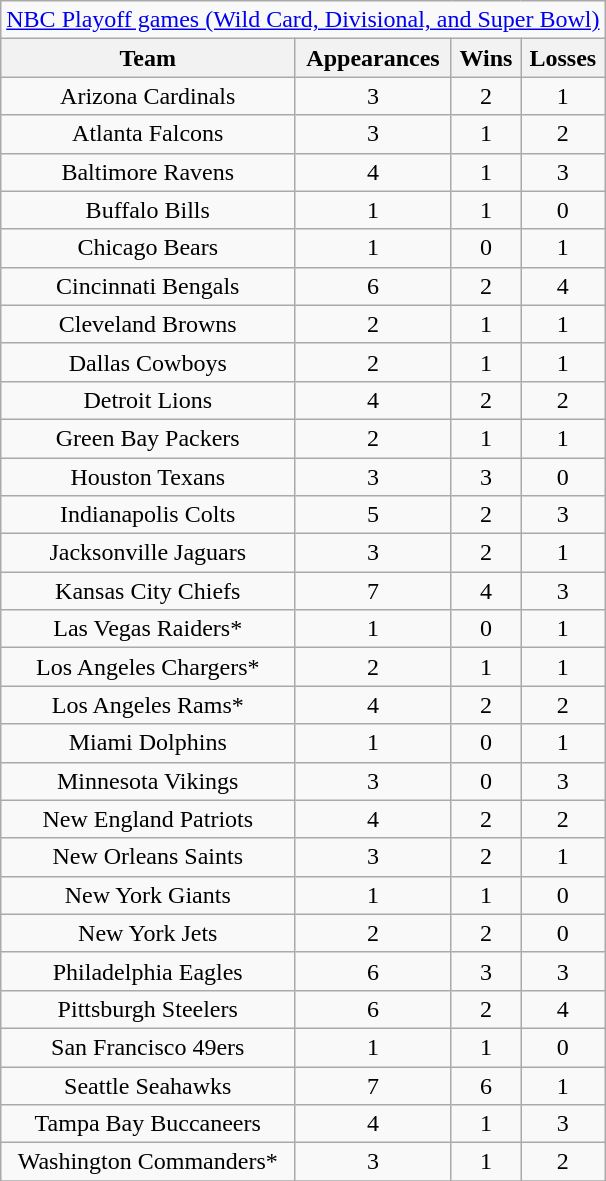<table class="wikitable" style="text-align: center;">
<tr>
<td colspan="4"><a href='#'>NBC Playoff games (Wild Card, Divisional, and Super Bowl)</a></td>
</tr>
<tr>
<th>Team</th>
<th>Appearances</th>
<th>Wins</th>
<th>Losses</th>
</tr>
<tr>
<td>Arizona Cardinals</td>
<td>3</td>
<td>2</td>
<td>1</td>
</tr>
<tr>
<td>Atlanta Falcons</td>
<td>3</td>
<td>1</td>
<td>2</td>
</tr>
<tr>
<td>Baltimore Ravens</td>
<td>4</td>
<td>1</td>
<td>3</td>
</tr>
<tr>
<td>Buffalo Bills</td>
<td>1</td>
<td>1</td>
<td>0</td>
</tr>
<tr>
<td>Chicago Bears</td>
<td>1</td>
<td>0</td>
<td>1</td>
</tr>
<tr>
<td>Cincinnati Bengals</td>
<td>6</td>
<td>2</td>
<td>4</td>
</tr>
<tr>
<td>Cleveland Browns</td>
<td>2</td>
<td>1</td>
<td>1</td>
</tr>
<tr>
<td>Dallas Cowboys</td>
<td>2</td>
<td>1</td>
<td>1</td>
</tr>
<tr>
<td>Detroit Lions</td>
<td>4</td>
<td>2</td>
<td>2</td>
</tr>
<tr>
<td>Green Bay Packers</td>
<td>2</td>
<td>1</td>
<td>1</td>
</tr>
<tr>
<td>Houston Texans</td>
<td>3</td>
<td>3</td>
<td>0</td>
</tr>
<tr>
<td>Indianapolis Colts</td>
<td>5</td>
<td>2</td>
<td>3</td>
</tr>
<tr>
<td>Jacksonville Jaguars</td>
<td>3</td>
<td>2</td>
<td>1</td>
</tr>
<tr>
<td>Kansas City Chiefs</td>
<td>7</td>
<td>4</td>
<td>3</td>
</tr>
<tr>
<td>Las Vegas Raiders*</td>
<td>1</td>
<td>0</td>
<td>1</td>
</tr>
<tr>
<td>Los Angeles Chargers*</td>
<td>2</td>
<td>1</td>
<td>1</td>
</tr>
<tr>
<td>Los Angeles Rams*</td>
<td>4</td>
<td>2</td>
<td>2</td>
</tr>
<tr>
<td>Miami Dolphins</td>
<td>1</td>
<td>0</td>
<td>1</td>
</tr>
<tr>
<td>Minnesota Vikings</td>
<td>3</td>
<td>0</td>
<td>3</td>
</tr>
<tr>
<td>New England Patriots</td>
<td>4</td>
<td>2</td>
<td>2</td>
</tr>
<tr>
<td>New Orleans Saints</td>
<td>3</td>
<td>2</td>
<td>1</td>
</tr>
<tr>
<td>New York Giants</td>
<td>1</td>
<td>1</td>
<td>0</td>
</tr>
<tr>
<td>New York Jets</td>
<td>2</td>
<td>2</td>
<td>0</td>
</tr>
<tr>
<td>Philadelphia Eagles</td>
<td>6</td>
<td>3</td>
<td>3</td>
</tr>
<tr>
<td>Pittsburgh Steelers</td>
<td>6</td>
<td>2</td>
<td>4</td>
</tr>
<tr>
<td>San Francisco 49ers</td>
<td>1</td>
<td>1</td>
<td>0</td>
</tr>
<tr>
<td>Seattle Seahawks</td>
<td>7</td>
<td>6</td>
<td>1</td>
</tr>
<tr>
<td>Tampa Bay Buccaneers</td>
<td>4</td>
<td>1</td>
<td>3</td>
</tr>
<tr>
<td>Washington Commanders*</td>
<td>3</td>
<td>1</td>
<td>2</td>
</tr>
<tr>
</tr>
</table>
